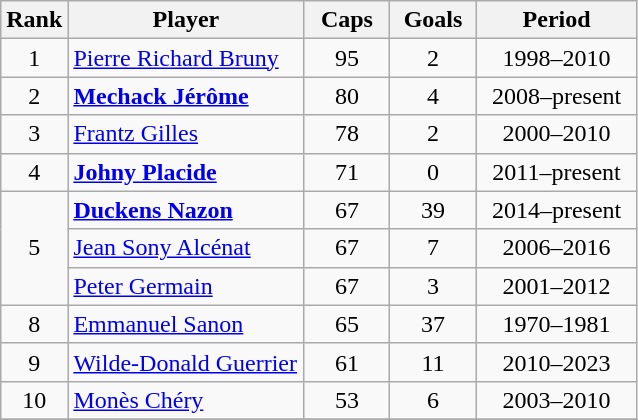<table class="wikitable sortable" style="text-align:center;">
<tr>
<th width=30px>Rank</th>
<th style="width:150px;">Player</th>
<th width=50px>Caps</th>
<th width=50px>Goals</th>
<th style="width:100px;">Period</th>
</tr>
<tr>
<td>1</td>
<td align=left><a href='#'>Pierre Richard Bruny</a></td>
<td>95</td>
<td>2</td>
<td>1998–2010</td>
</tr>
<tr>
<td>2</td>
<td align=left><strong><a href='#'>Mechack Jérôme</a></strong></td>
<td>80</td>
<td>4</td>
<td>2008–present</td>
</tr>
<tr>
<td>3</td>
<td align=left><a href='#'>Frantz Gilles</a></td>
<td>78</td>
<td>2</td>
<td>2000–2010</td>
</tr>
<tr>
<td>4</td>
<td align=left><strong><a href='#'>Johny Placide</a></strong></td>
<td>71</td>
<td>0</td>
<td>2011–present</td>
</tr>
<tr>
<td rowspan=3>5</td>
<td align=left><strong><a href='#'>Duckens Nazon</a></strong></td>
<td>67</td>
<td>39</td>
<td>2014–present</td>
</tr>
<tr>
<td align="left"><a href='#'>Jean Sony Alcénat</a></td>
<td>67</td>
<td>7</td>
<td>2006–2016</td>
</tr>
<tr>
<td align=left><a href='#'>Peter Germain</a></td>
<td>67</td>
<td>3</td>
<td>2001–2012</td>
</tr>
<tr>
<td>8</td>
<td align=left><a href='#'>Emmanuel Sanon</a></td>
<td>65</td>
<td>37</td>
<td>1970–1981</td>
</tr>
<tr>
<td>9</td>
<td align=left><a href='#'>Wilde-Donald Guerrier</a></td>
<td>61</td>
<td>11</td>
<td>2010–2023</td>
</tr>
<tr>
<td>10</td>
<td align=left><a href='#'>Monès Chéry</a></td>
<td>53</td>
<td>6</td>
<td>2003–2010</td>
</tr>
<tr>
</tr>
</table>
